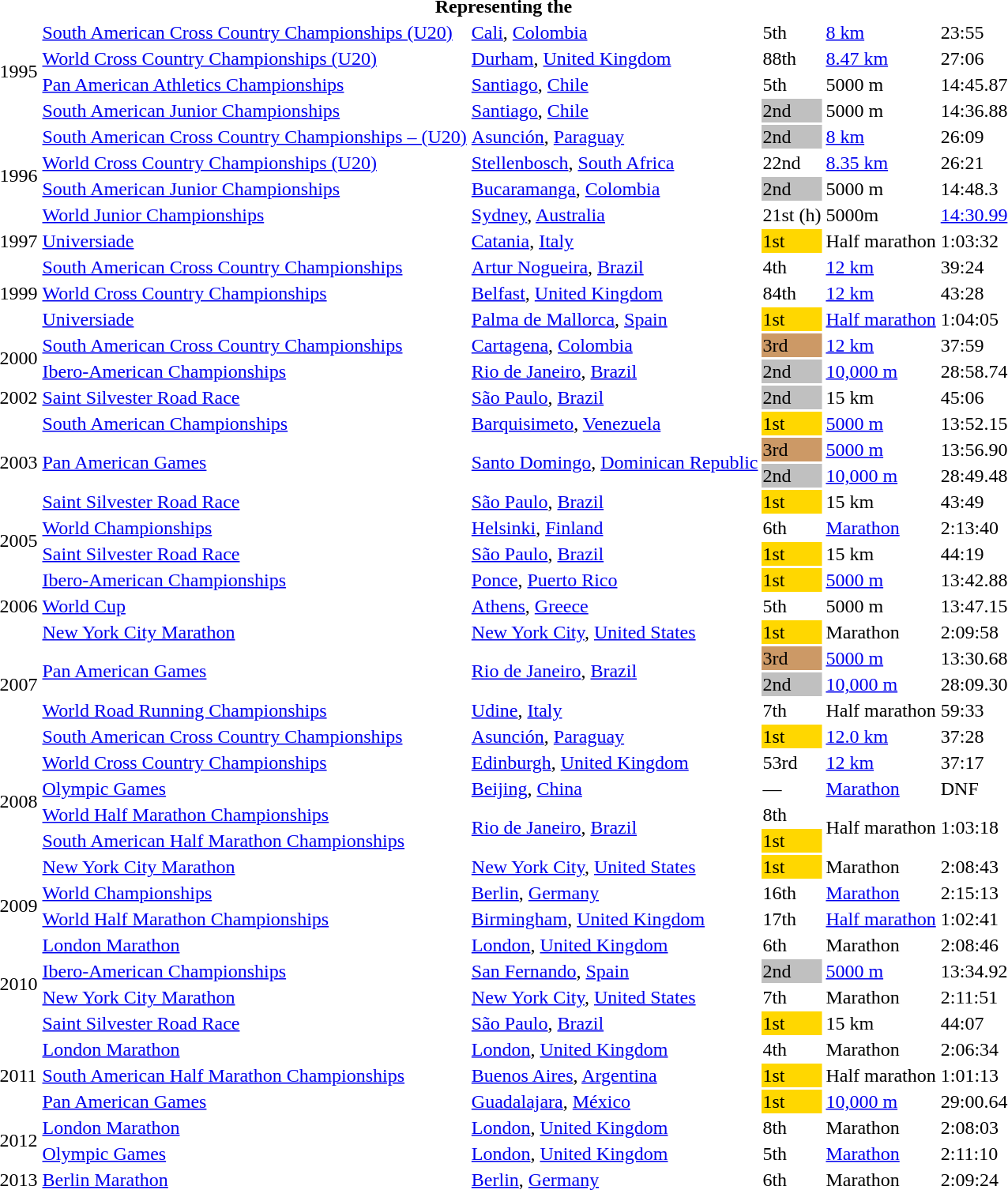<table>
<tr>
<th colspan="6">Representing the </th>
</tr>
<tr>
<td rowspan=4>1995</td>
<td><a href='#'>South American Cross Country Championships (U20)</a></td>
<td><a href='#'>Cali</a>, <a href='#'>Colombia</a></td>
<td>5th</td>
<td><a href='#'>8 km</a></td>
<td>23:55</td>
</tr>
<tr>
<td><a href='#'>World Cross Country Championships (U20)</a></td>
<td><a href='#'>Durham</a>, <a href='#'>United Kingdom</a></td>
<td>88th</td>
<td><a href='#'>8.47 km</a></td>
<td>27:06</td>
</tr>
<tr>
<td><a href='#'>Pan American Athletics Championships</a></td>
<td><a href='#'>Santiago</a>, <a href='#'>Chile</a></td>
<td>5th</td>
<td>5000 m</td>
<td>14:45.87</td>
</tr>
<tr>
<td><a href='#'>South American Junior Championships</a></td>
<td><a href='#'>Santiago</a>, <a href='#'>Chile</a></td>
<td bgcolor=silver>2nd</td>
<td>5000 m</td>
<td>14:36.88</td>
</tr>
<tr>
<td rowspan=4>1996</td>
<td><a href='#'>South American Cross Country Championships – (U20)</a></td>
<td><a href='#'>Asunción</a>, <a href='#'>Paraguay</a></td>
<td bgcolor=silver>2nd</td>
<td><a href='#'>8 km</a></td>
<td>26:09</td>
</tr>
<tr>
<td><a href='#'>World Cross Country Championships (U20)</a></td>
<td><a href='#'>Stellenbosch</a>, <a href='#'>South Africa</a></td>
<td>22nd</td>
<td><a href='#'>8.35 km</a></td>
<td>26:21</td>
</tr>
<tr>
<td><a href='#'>South American Junior Championships</a></td>
<td><a href='#'>Bucaramanga</a>, <a href='#'>Colombia</a></td>
<td bgcolor=silver>2nd</td>
<td>5000 m</td>
<td>14:48.3</td>
</tr>
<tr>
<td><a href='#'>World Junior Championships</a></td>
<td><a href='#'>Sydney</a>, <a href='#'>Australia</a></td>
<td>21st (h)</td>
<td>5000m</td>
<td><a href='#'>14:30.99</a></td>
</tr>
<tr>
<td>1997</td>
<td><a href='#'>Universiade</a></td>
<td><a href='#'>Catania</a>, <a href='#'>Italy</a></td>
<td bgcolor=gold>1st</td>
<td>Half marathon</td>
<td>1:03:32</td>
</tr>
<tr>
<td rowspan=3>1999</td>
<td><a href='#'>South American Cross Country Championships</a></td>
<td><a href='#'>Artur Nogueira</a>, <a href='#'>Brazil</a></td>
<td>4th</td>
<td><a href='#'>12 km</a></td>
<td>39:24</td>
</tr>
<tr>
<td><a href='#'>World Cross Country Championships</a></td>
<td><a href='#'>Belfast</a>, <a href='#'>United Kingdom</a></td>
<td>84th</td>
<td><a href='#'>12 km</a></td>
<td>43:28</td>
</tr>
<tr>
<td><a href='#'>Universiade</a></td>
<td><a href='#'>Palma de Mallorca</a>, <a href='#'>Spain</a></td>
<td bgcolor=gold>1st</td>
<td><a href='#'>Half marathon</a></td>
<td>1:04:05</td>
</tr>
<tr>
<td rowspan=2>2000</td>
<td><a href='#'>South American Cross Country Championships</a></td>
<td><a href='#'>Cartagena</a>, <a href='#'>Colombia</a></td>
<td bgcolor="cc9966">3rd</td>
<td><a href='#'>12 km</a></td>
<td>37:59</td>
</tr>
<tr>
<td><a href='#'>Ibero-American Championships</a></td>
<td><a href='#'>Rio de Janeiro</a>, <a href='#'>Brazil</a></td>
<td bgcolor=silver>2nd</td>
<td><a href='#'>10,000 m</a></td>
<td>28:58.74</td>
</tr>
<tr>
<td>2002</td>
<td><a href='#'>Saint Silvester Road Race</a></td>
<td><a href='#'>São Paulo</a>, <a href='#'>Brazil</a></td>
<td bgcolor=silver>2nd</td>
<td>15 km</td>
<td>45:06</td>
</tr>
<tr>
<td rowspan=4>2003</td>
<td><a href='#'>South American Championships</a></td>
<td><a href='#'>Barquisimeto</a>, <a href='#'>Venezuela</a></td>
<td bgcolor=gold>1st</td>
<td><a href='#'>5000 m</a></td>
<td>13:52.15</td>
</tr>
<tr>
<td rowspan=2><a href='#'>Pan American Games</a></td>
<td rowspan=2><a href='#'>Santo Domingo</a>, <a href='#'>Dominican Republic</a></td>
<td bgcolor="cc9966">3rd</td>
<td><a href='#'>5000 m</a></td>
<td>13:56.90</td>
</tr>
<tr>
<td bgcolor=silver>2nd</td>
<td><a href='#'>10,000 m</a></td>
<td>28:49.48</td>
</tr>
<tr>
<td><a href='#'>Saint Silvester Road Race</a></td>
<td><a href='#'>São Paulo</a>, <a href='#'>Brazil</a></td>
<td bgcolor=gold>1st</td>
<td>15 km</td>
<td>43:49</td>
</tr>
<tr>
<td rowspan=2>2005</td>
<td><a href='#'>World Championships</a></td>
<td><a href='#'>Helsinki</a>, <a href='#'>Finland</a></td>
<td>6th</td>
<td><a href='#'>Marathon</a></td>
<td>2:13:40</td>
</tr>
<tr>
<td><a href='#'>Saint Silvester Road Race</a></td>
<td><a href='#'>São Paulo</a>, <a href='#'>Brazil</a></td>
<td bgcolor=gold>1st</td>
<td>15 km</td>
<td>44:19</td>
</tr>
<tr>
<td rowspan=3>2006</td>
<td><a href='#'>Ibero-American Championships</a></td>
<td><a href='#'>Ponce</a>, <a href='#'>Puerto Rico</a></td>
<td bgcolor=gold>1st</td>
<td><a href='#'>5000 m</a></td>
<td>13:42.88</td>
</tr>
<tr>
<td><a href='#'>World Cup</a></td>
<td><a href='#'>Athens</a>, <a href='#'>Greece</a></td>
<td>5th</td>
<td>5000 m</td>
<td>13:47.15</td>
</tr>
<tr>
<td><a href='#'>New York City Marathon</a></td>
<td><a href='#'>New York City</a>, <a href='#'>United States</a></td>
<td bgcolor=gold>1st</td>
<td>Marathon</td>
<td>2:09:58</td>
</tr>
<tr>
<td rowspan=3>2007</td>
<td rowspan=2><a href='#'>Pan American Games</a></td>
<td rowspan=2><a href='#'>Rio de Janeiro</a>, <a href='#'>Brazil</a></td>
<td bgcolor="cc9966">3rd</td>
<td><a href='#'>5000 m</a></td>
<td>13:30.68</td>
</tr>
<tr>
<td bgcolor=silver>2nd</td>
<td><a href='#'>10,000 m</a></td>
<td>28:09.30</td>
</tr>
<tr>
<td><a href='#'>World Road Running Championships</a></td>
<td><a href='#'>Udine</a>, <a href='#'>Italy</a></td>
<td>7th</td>
<td>Half marathon</td>
<td>59:33</td>
</tr>
<tr>
<td rowspan=6>2008</td>
<td><a href='#'>South American Cross Country Championships</a></td>
<td><a href='#'>Asunción</a>, <a href='#'>Paraguay</a></td>
<td bgcolor=gold>1st</td>
<td><a href='#'>12.0 km</a></td>
<td>37:28</td>
</tr>
<tr>
<td><a href='#'>World Cross Country Championships</a></td>
<td><a href='#'>Edinburgh</a>, <a href='#'>United Kingdom</a></td>
<td>53rd</td>
<td><a href='#'>12 km</a></td>
<td>37:17</td>
</tr>
<tr>
<td><a href='#'>Olympic Games</a></td>
<td><a href='#'>Beijing</a>, <a href='#'>China</a></td>
<td>—</td>
<td><a href='#'>Marathon</a></td>
<td>DNF</td>
</tr>
<tr>
<td><a href='#'>World Half Marathon Championships</a></td>
<td rowspan=2><a href='#'>Rio de Janeiro</a>, <a href='#'>Brazil</a></td>
<td>8th</td>
<td rowspan=2>Half marathon</td>
<td rowspan=2>1:03:18</td>
</tr>
<tr>
<td><a href='#'>South American Half Marathon Championships</a></td>
<td bgcolor=gold>1st</td>
</tr>
<tr>
<td><a href='#'>New York City Marathon</a></td>
<td><a href='#'>New York City</a>, <a href='#'>United States</a></td>
<td bgcolor=gold>1st</td>
<td>Marathon</td>
<td>2:08:43</td>
</tr>
<tr>
<td rowspan=2>2009</td>
<td><a href='#'>World Championships</a></td>
<td><a href='#'>Berlin</a>, <a href='#'>Germany</a></td>
<td>16th</td>
<td><a href='#'>Marathon</a></td>
<td>2:15:13</td>
</tr>
<tr>
<td><a href='#'>World Half Marathon Championships</a></td>
<td><a href='#'>Birmingham</a>, <a href='#'>United Kingdom</a></td>
<td>17th</td>
<td><a href='#'>Half marathon</a></td>
<td>1:02:41</td>
</tr>
<tr>
<td rowspan=4>2010</td>
<td><a href='#'>London Marathon</a></td>
<td><a href='#'>London</a>, <a href='#'>United Kingdom</a></td>
<td>6th</td>
<td>Marathon</td>
<td>2:08:46</td>
</tr>
<tr>
<td><a href='#'>Ibero-American Championships</a></td>
<td><a href='#'>San Fernando</a>, <a href='#'>Spain</a></td>
<td bgcolor=silver>2nd</td>
<td><a href='#'>5000 m</a></td>
<td>13:34.92</td>
</tr>
<tr>
<td><a href='#'>New York City Marathon</a></td>
<td><a href='#'>New York City</a>, <a href='#'>United States</a></td>
<td>7th</td>
<td>Marathon</td>
<td>2:11:51</td>
</tr>
<tr>
<td><a href='#'>Saint Silvester Road Race</a></td>
<td><a href='#'>São Paulo</a>, <a href='#'>Brazil</a></td>
<td bgcolor=gold>1st</td>
<td>15 km</td>
<td>44:07</td>
</tr>
<tr>
<td rowspan=3>2011</td>
<td><a href='#'>London Marathon</a></td>
<td><a href='#'>London</a>, <a href='#'>United Kingdom</a></td>
<td>4th</td>
<td>Marathon</td>
<td>2:06:34</td>
</tr>
<tr>
<td><a href='#'>South American Half Marathon Championships</a></td>
<td><a href='#'>Buenos Aires</a>, <a href='#'>Argentina</a></td>
<td bgcolor=gold>1st</td>
<td>Half marathon</td>
<td>1:01:13</td>
</tr>
<tr>
<td><a href='#'>Pan American Games</a></td>
<td><a href='#'>Guadalajara</a>, <a href='#'>México</a></td>
<td bgcolor=gold>1st</td>
<td><a href='#'>10,000 m</a></td>
<td>29:00.64</td>
</tr>
<tr>
<td rowspan=2>2012</td>
<td><a href='#'>London Marathon</a></td>
<td><a href='#'>London</a>, <a href='#'>United Kingdom</a></td>
<td>8th</td>
<td>Marathon</td>
<td>2:08:03</td>
</tr>
<tr>
<td><a href='#'>Olympic Games</a></td>
<td><a href='#'>London</a>, <a href='#'>United Kingdom</a></td>
<td>5th</td>
<td><a href='#'>Marathon</a></td>
<td>2:11:10</td>
</tr>
<tr>
<td rowspan=1>2013</td>
<td><a href='#'>Berlin Marathon</a></td>
<td><a href='#'>Berlin</a>, <a href='#'>Germany</a></td>
<td>6th</td>
<td>Marathon</td>
<td>2:09:24</td>
</tr>
</table>
